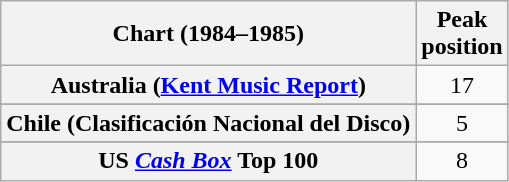<table class="wikitable sortable plainrowheaders" style="text-align:center">
<tr>
<th scope="col">Chart (1984–1985)</th>
<th scope="col">Peak<br>position</th>
</tr>
<tr>
<th scope="row">Australia (<a href='#'>Kent Music Report</a>)</th>
<td>17</td>
</tr>
<tr>
</tr>
<tr>
</tr>
<tr>
</tr>
<tr>
<th scope="row">Chile (Clasificación Nacional del Disco)</th>
<td>5</td>
</tr>
<tr>
</tr>
<tr>
</tr>
<tr>
</tr>
<tr>
</tr>
<tr>
</tr>
<tr>
</tr>
<tr>
</tr>
<tr>
<th scope="row">US <a href='#'><em>Cash Box</em></a> Top 100</th>
<td>8</td>
</tr>
</table>
